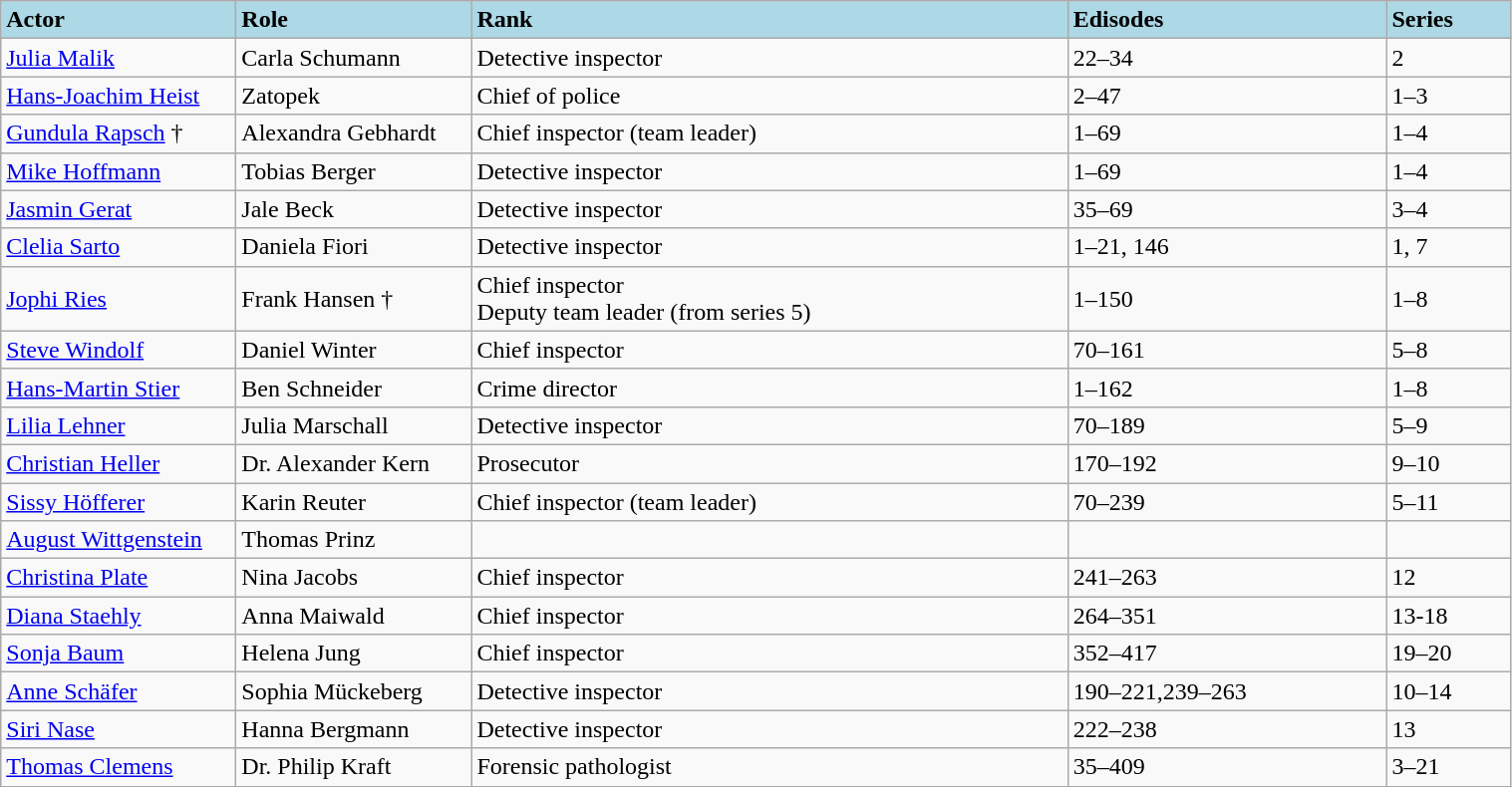<table class="wikitable" width="80%">
<tr>
<td bgcolor="#add8e6" width="150"><strong>Actor</strong></td>
<td bgcolor="#add8e6" width="150"><strong>Role</strong></td>
<td bgcolor="#add8e6"><strong>Rank</strong></td>
<td bgcolor="#add8e6"><strong>Edisodes</strong></td>
<td bgcolor="#add8e6"><strong>Series</strong></td>
</tr>
<tr>
<td><a href='#'>Julia Malik</a></td>
<td>Carla Schumann</td>
<td>Detective inspector</td>
<td>22–34</td>
<td>2</td>
</tr>
<tr>
<td><a href='#'>Hans-Joachim Heist</a></td>
<td>Zatopek</td>
<td>Chief of police</td>
<td>2–47</td>
<td>1–3</td>
</tr>
<tr>
<td><a href='#'>Gundula Rapsch</a> †</td>
<td>Alexandra Gebhardt</td>
<td>Chief inspector (team leader)</td>
<td>1–69</td>
<td>1–4</td>
</tr>
<tr>
<td><a href='#'>Mike Hoffmann</a></td>
<td>Tobias Berger</td>
<td>Detective inspector</td>
<td>1–69</td>
<td>1–4</td>
</tr>
<tr>
<td><a href='#'>Jasmin Gerat</a></td>
<td>Jale Beck</td>
<td>Detective inspector</td>
<td>35–69</td>
<td>3–4</td>
</tr>
<tr>
<td><a href='#'>Clelia Sarto</a></td>
<td>Daniela Fiori</td>
<td>Detective inspector</td>
<td>1–21, 146</td>
<td>1, 7</td>
</tr>
<tr>
<td><a href='#'>Jophi Ries</a></td>
<td>Frank Hansen †</td>
<td>Chief inspector<br>Deputy team leader (from series 5)</td>
<td>1–150</td>
<td>1–8</td>
</tr>
<tr>
<td><a href='#'>Steve Windolf</a></td>
<td>Daniel Winter</td>
<td>Chief inspector</td>
<td>70–161</td>
<td>5–8</td>
</tr>
<tr>
<td><a href='#'>Hans-Martin Stier</a></td>
<td>Ben Schneider</td>
<td>Crime director</td>
<td>1–162</td>
<td>1–8</td>
</tr>
<tr>
<td><a href='#'>Lilia Lehner</a></td>
<td>Julia Marschall</td>
<td>Detective inspector</td>
<td>70–189</td>
<td>5–9</td>
</tr>
<tr>
<td><a href='#'>Christian Heller</a></td>
<td>Dr. Alexander Kern</td>
<td>Prosecutor</td>
<td>170–192</td>
<td>9–10</td>
</tr>
<tr>
<td><a href='#'>Sissy Höfferer</a></td>
<td>Karin Reuter</td>
<td>Chief inspector (team leader)</td>
<td>70–239</td>
<td>5–11</td>
</tr>
<tr>
<td><a href='#'>August Wittgenstein</a></td>
<td>Thomas Prinz</td>
<td></td>
<td></td>
<td></td>
</tr>
<tr>
<td><a href='#'>Christina Plate</a></td>
<td>Nina Jacobs</td>
<td>Chief inspector</td>
<td>241–263</td>
<td>12</td>
</tr>
<tr>
<td><a href='#'>Diana Staehly</a></td>
<td>Anna Maiwald</td>
<td>Chief inspector</td>
<td>264–351</td>
<td>13-18</td>
</tr>
<tr>
<td><a href='#'>Sonja Baum</a></td>
<td>Helena Jung</td>
<td>Chief inspector</td>
<td>352–417</td>
<td>19–20</td>
</tr>
<tr>
<td><a href='#'>Anne Schäfer</a></td>
<td>Sophia Mückeberg</td>
<td>Detective inspector</td>
<td>190–221,239–263</td>
<td>10–14</td>
</tr>
<tr>
<td><a href='#'>Siri Nase</a></td>
<td>Hanna Bergmann</td>
<td>Detective inspector</td>
<td>222–238</td>
<td>13</td>
</tr>
<tr>
<td><a href='#'>Thomas Clemens</a></td>
<td>Dr. Philip Kraft</td>
<td>Forensic pathologist</td>
<td>35–409</td>
<td>3–21</td>
</tr>
<tr>
</tr>
</table>
